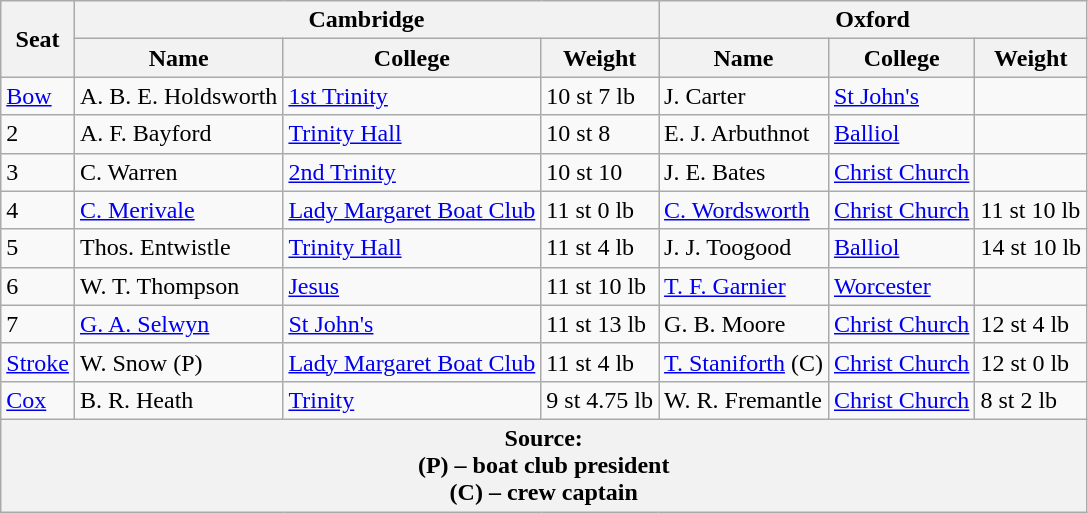<table class=wikitable>
<tr>
<th rowspan= "2">Seat</th>
<th colspan= "3">Cambridge <br> </th>
<th colspan= "3">Oxford <br> </th>
</tr>
<tr>
<th>Name</th>
<th>College</th>
<th>Weight</th>
<th>Name</th>
<th>College</th>
<th>Weight</th>
</tr>
<tr>
<td><a href='#'>Bow</a></td>
<td>A. B. E. Holdsworth</td>
<td><a href='#'>1st Trinity</a></td>
<td>10 st 7 lb</td>
<td>J. Carter</td>
<td><a href='#'>St John's</a></td>
<td></td>
</tr>
<tr>
<td>2</td>
<td>A. F. Bayford</td>
<td><a href='#'>Trinity Hall</a></td>
<td>10 st 8</td>
<td>E. J. Arbuthnot</td>
<td><a href='#'>Balliol</a></td>
<td></td>
</tr>
<tr>
<td>3</td>
<td>C. Warren</td>
<td><a href='#'>2nd Trinity</a></td>
<td>10 st 10</td>
<td>J. E. Bates</td>
<td><a href='#'>Christ Church</a></td>
<td></td>
</tr>
<tr>
<td>4</td>
<td><a href='#'>C. Merivale</a></td>
<td><a href='#'>Lady Margaret Boat Club</a></td>
<td>11 st 0 lb</td>
<td><a href='#'>C. Wordsworth</a></td>
<td><a href='#'>Christ Church</a></td>
<td>11 st 10 lb</td>
</tr>
<tr>
<td>5</td>
<td>Thos. Entwistle</td>
<td><a href='#'>Trinity Hall</a></td>
<td>11 st 4 lb</td>
<td>J. J. Toogood</td>
<td><a href='#'>Balliol</a></td>
<td>14 st 10 lb</td>
</tr>
<tr>
<td>6</td>
<td>W. T. Thompson</td>
<td><a href='#'>Jesus</a></td>
<td>11 st 10 lb</td>
<td><a href='#'>T. F. Garnier</a></td>
<td><a href='#'>Worcester</a></td>
<td></td>
</tr>
<tr>
<td>7</td>
<td><a href='#'>G. A. Selwyn</a></td>
<td><a href='#'>St John's</a></td>
<td>11 st 13 lb</td>
<td>G. B. Moore</td>
<td><a href='#'>Christ Church</a></td>
<td>12 st 4 lb</td>
</tr>
<tr>
<td><a href='#'>Stroke</a></td>
<td>W. Snow (P)</td>
<td><a href='#'>Lady Margaret Boat Club</a></td>
<td>11 st 4 lb</td>
<td><a href='#'>T. Staniforth</a> (C)</td>
<td><a href='#'>Christ Church</a></td>
<td>12 st 0 lb</td>
</tr>
<tr>
<td><a href='#'>Cox</a></td>
<td>B. R. Heath</td>
<td><a href='#'>Trinity</a></td>
<td>9 st 4.75 lb</td>
<td>W. R. Fremantle</td>
<td><a href='#'>Christ Church</a></td>
<td>8 st 2 lb</td>
</tr>
<tr>
<th colspan="7">Source:<br>(P) – boat club president<br>(C) – crew captain</th>
</tr>
</table>
